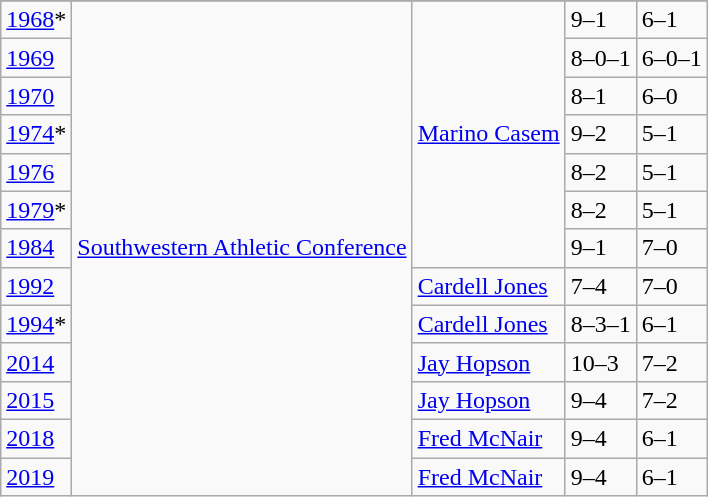<table class="wikitable">
<tr>
</tr>
<tr>
<td><a href='#'>1968</a>*</td>
<td rowspan="13"><a href='#'>Southwestern Athletic Conference</a></td>
<td rowspan="7"><a href='#'>Marino Casem</a></td>
<td>9–1</td>
<td>6–1</td>
</tr>
<tr>
<td><a href='#'>1969</a></td>
<td>8–0–1</td>
<td>6–0–1</td>
</tr>
<tr>
<td><a href='#'>1970</a></td>
<td>8–1</td>
<td>6–0</td>
</tr>
<tr>
<td><a href='#'>1974</a>*</td>
<td>9–2</td>
<td>5–1</td>
</tr>
<tr>
<td><a href='#'>1976</a></td>
<td>8–2</td>
<td>5–1</td>
</tr>
<tr>
<td><a href='#'>1979</a>*</td>
<td>8–2</td>
<td>5–1</td>
</tr>
<tr>
<td><a href='#'>1984</a></td>
<td>9–1</td>
<td>7–0</td>
</tr>
<tr>
<td><a href='#'>1992</a></td>
<td><a href='#'>Cardell Jones</a></td>
<td>7–4</td>
<td>7–0</td>
</tr>
<tr>
<td><a href='#'>1994</a>*</td>
<td><a href='#'>Cardell Jones</a></td>
<td>8–3–1</td>
<td>6–1</td>
</tr>
<tr>
<td><a href='#'>2014</a></td>
<td><a href='#'>Jay Hopson</a></td>
<td>10–3</td>
<td>7–2</td>
</tr>
<tr>
<td><a href='#'>2015</a></td>
<td><a href='#'>Jay Hopson</a></td>
<td>9–4</td>
<td>7–2</td>
</tr>
<tr>
<td><a href='#'>2018</a></td>
<td><a href='#'>Fred McNair</a></td>
<td>9–4</td>
<td>6–1</td>
</tr>
<tr>
<td><a href='#'>2019</a></td>
<td><a href='#'>Fred McNair</a></td>
<td>9–4</td>
<td>6–1</td>
</tr>
</table>
